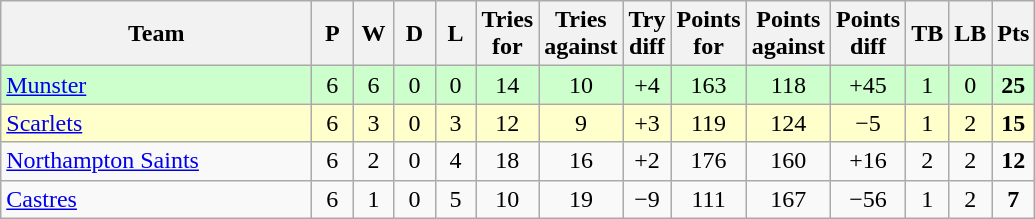<table class="wikitable" style="text-align: center;">
<tr>
<th style="width:200px;">Team</th>
<th width="20">P</th>
<th width="20">W</th>
<th width="20">D</th>
<th width="20">L</th>
<th width="20">Tries for</th>
<th width="20">Tries against</th>
<th width="20">Try diff</th>
<th width="20">Points for</th>
<th width="20">Points against</th>
<th width="25">Points diff</th>
<th width="20">TB</th>
<th width="20">LB</th>
<th width="20">Pts</th>
</tr>
<tr style="background:#cfc;">
<td align=left> <a href='#'>Munster</a></td>
<td>6</td>
<td>6</td>
<td>0</td>
<td>0</td>
<td>14</td>
<td>10</td>
<td>+4</td>
<td>163</td>
<td>118</td>
<td>+45</td>
<td>1</td>
<td>0</td>
<td><strong>25</strong></td>
</tr>
<tr style="background:#ffc;">
<td align=left> <a href='#'>Scarlets</a></td>
<td>6</td>
<td>3</td>
<td>0</td>
<td>3</td>
<td>12</td>
<td>9</td>
<td>+3</td>
<td>119</td>
<td>124</td>
<td>−5</td>
<td>1</td>
<td>2</td>
<td><strong>15</strong></td>
</tr>
<tr>
<td align=left> <a href='#'>Northampton Saints</a></td>
<td>6</td>
<td>2</td>
<td>0</td>
<td>4</td>
<td>18</td>
<td>16</td>
<td>+2</td>
<td>176</td>
<td>160</td>
<td>+16</td>
<td>2</td>
<td>2</td>
<td><strong>12</strong></td>
</tr>
<tr>
<td align=left> <a href='#'>Castres</a></td>
<td>6</td>
<td>1</td>
<td>0</td>
<td>5</td>
<td>10</td>
<td>19</td>
<td>−9</td>
<td>111</td>
<td>167</td>
<td>−56</td>
<td>1</td>
<td>2</td>
<td><strong>7</strong></td>
</tr>
</table>
